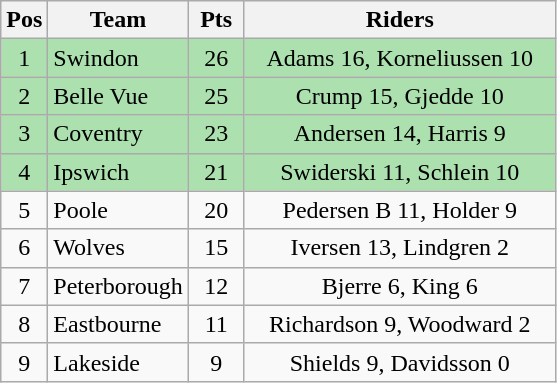<table class="wikitable">
<tr>
<th width=20>Pos</th>
<th width=80>Team</th>
<th width=30>Pts</th>
<th width=200>Riders</th>
</tr>
<tr align=center style="background:#ACE1AF;">
<td>1</td>
<td align=left>Swindon</td>
<td>26</td>
<td>Adams 16, Korneliussen 10</td>
</tr>
<tr align=center  style="background:#ACE1AF;">
<td>2</td>
<td align=left>Belle Vue</td>
<td>25</td>
<td>Crump 15, Gjedde 10</td>
</tr>
<tr align=center  style="background:#ACE1AF;">
<td>3</td>
<td align=left>Coventry</td>
<td>23</td>
<td>Andersen 14, Harris 9</td>
</tr>
<tr align=center  style="background:#ACE1AF;">
<td>4</td>
<td align=left>Ipswich</td>
<td>21</td>
<td>Swiderski 11, Schlein 10</td>
</tr>
<tr align=center>
<td>5</td>
<td align=left>Poole</td>
<td>20</td>
<td>Pedersen B 11, Holder 9</td>
</tr>
<tr align=center>
<td>6</td>
<td align=left>Wolves</td>
<td>15</td>
<td>Iversen 13, Lindgren 2</td>
</tr>
<tr align=center>
<td>7</td>
<td align=left>Peterborough</td>
<td>12</td>
<td>Bjerre 6, King 6</td>
</tr>
<tr align=center>
<td>8</td>
<td align=left>Eastbourne</td>
<td>11</td>
<td>Richardson 9, Woodward 2</td>
</tr>
<tr align=center>
<td>9</td>
<td align=left>Lakeside</td>
<td>9</td>
<td>Shields 9, Davidsson 0</td>
</tr>
</table>
